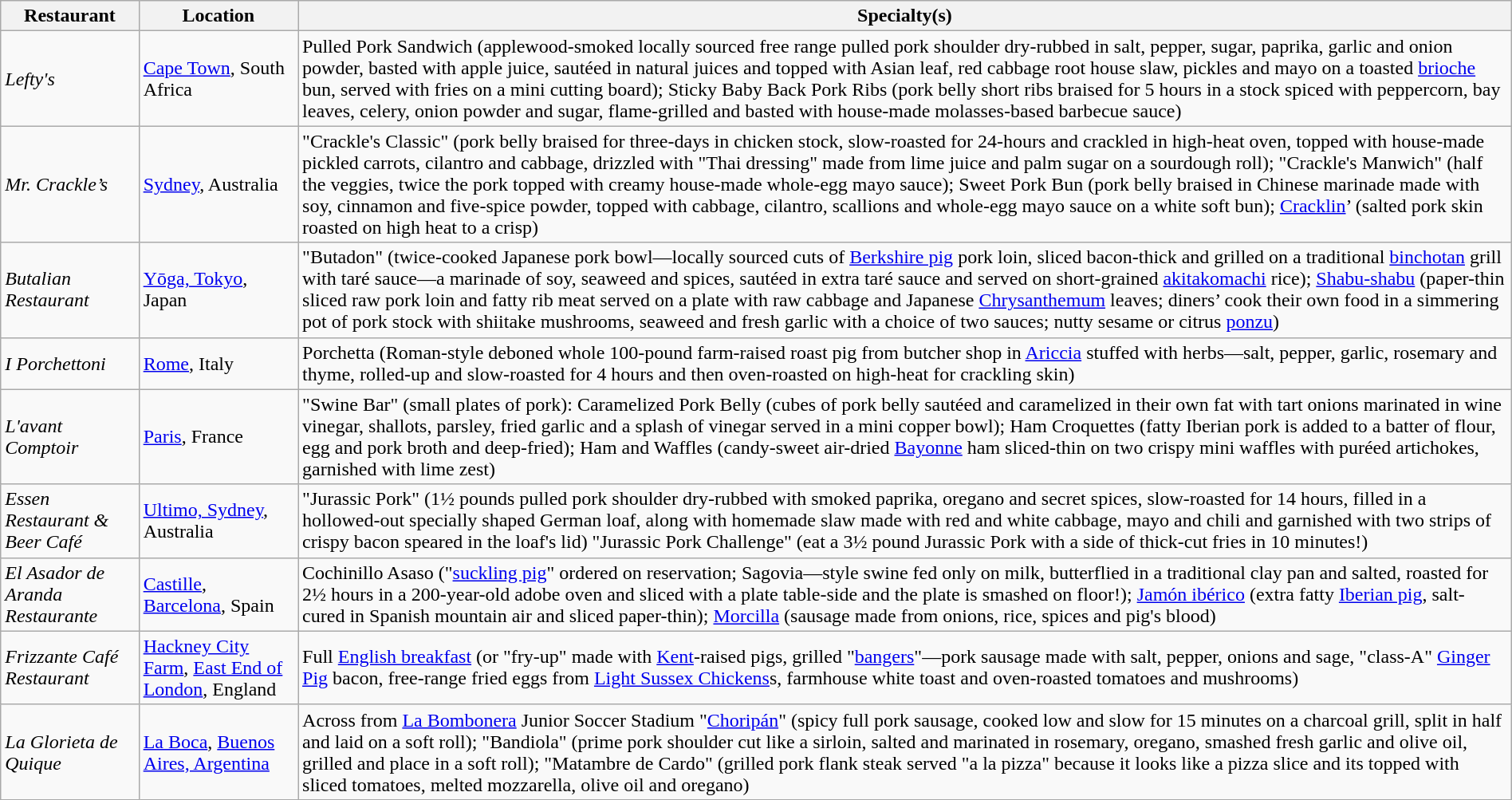<table class="wikitable" style="width:100%;">
<tr>
<th>Restaurant</th>
<th>Location</th>
<th>Specialty(s)</th>
</tr>
<tr>
<td><em>Lefty's</em></td>
<td><a href='#'>Cape Town</a>, South Africa</td>
<td>Pulled Pork Sandwich (applewood-smoked locally sourced free range pulled pork shoulder dry-rubbed in salt, pepper, sugar, paprika, garlic and onion powder, basted with apple juice, sautéed in natural juices and topped with Asian leaf, red cabbage root house slaw, pickles and mayo on a toasted <a href='#'>brioche</a> bun, served with fries on a mini cutting board); Sticky Baby Back Pork Ribs (pork belly short ribs braised for 5 hours in a stock spiced with peppercorn, bay leaves, celery, onion powder and sugar, flame-grilled and basted with house-made molasses-based barbecue sauce)</td>
</tr>
<tr>
<td><em>Mr. Crackle’s</em></td>
<td><a href='#'>Sydney</a>, Australia</td>
<td>"Crackle's Classic" (pork belly braised for three-days in chicken stock, slow-roasted for 24-hours and crackled in high-heat oven, topped with house-made pickled carrots, cilantro and cabbage, drizzled with "Thai dressing" made from lime juice and palm sugar on a sourdough roll); "Crackle's Manwich" (half the veggies, twice the pork topped with creamy house-made whole-egg mayo sauce); Sweet Pork Bun (pork belly braised in Chinese marinade made with soy, cinnamon and five-spice powder, topped with cabbage, cilantro, scallions and whole-egg mayo sauce on a white soft bun); <a href='#'>Cracklin</a>’ (salted pork skin roasted on high heat to a crisp)</td>
</tr>
<tr>
<td><em>Butalian Restaurant</em></td>
<td><a href='#'>Yōga, Tokyo</a>, Japan</td>
<td>"Butadon" (twice-cooked Japanese pork bowl—locally sourced cuts of <a href='#'>Berkshire pig</a> pork loin, sliced bacon-thick and grilled on a traditional <a href='#'>binchotan</a> grill with taré sauce—a marinade of soy, seaweed and spices, sautéed in extra taré sauce and served on short-grained <a href='#'>akitakomachi</a> rice); <a href='#'>Shabu-shabu</a> (paper-thin sliced raw pork loin and fatty rib meat served on a plate with raw cabbage and Japanese <a href='#'>Chrysanthemum</a> leaves; diners’ cook their own food in a simmering pot of pork stock with shiitake mushrooms, seaweed and fresh garlic with a choice of two sauces; nutty sesame or citrus <a href='#'>ponzu</a>)</td>
</tr>
<tr>
<td><em>I Porchettoni</em></td>
<td><a href='#'>Rome</a>, Italy</td>
<td>Porchetta (Roman-style deboned whole 100-pound farm-raised roast pig from butcher shop in <a href='#'>Ariccia</a> stuffed with herbs—salt, pepper, garlic, rosemary and thyme, rolled-up and slow-roasted for 4 hours and then oven-roasted on high-heat for crackling skin)</td>
</tr>
<tr>
<td><em>L'avant Comptoir</em></td>
<td><a href='#'>Paris</a>, France</td>
<td>"Swine Bar" (small plates of pork): Caramelized Pork Belly (cubes of pork belly sautéed and caramelized in their own fat with tart onions marinated in wine vinegar, shallots, parsley, fried garlic and a splash of vinegar served in a mini copper bowl); Ham Croquettes (fatty Iberian pork is added to a batter of flour, egg and pork broth and deep-fried); Ham and Waffles (candy-sweet air-dried <a href='#'>Bayonne</a> ham sliced-thin on two crispy mini waffles with puréed artichokes, garnished with lime zest)</td>
</tr>
<tr>
<td><em>Essen Restaurant & Beer Café</em></td>
<td><a href='#'>Ultimo, Sydney</a>, Australia</td>
<td>"Jurassic Pork" (1½ pounds pulled pork shoulder dry-rubbed with smoked paprika, oregano and secret spices, slow-roasted for 14 hours, filled in a hollowed-out specially shaped German loaf, along with homemade slaw made with red and white cabbage, mayo and chili and garnished with two strips of crispy bacon speared in the loaf's lid) "Jurassic Pork Challenge" (eat a 3½ pound Jurassic Pork with a side of thick-cut fries in 10 minutes!)</td>
</tr>
<tr>
<td><em>El Asador de Aranda Restaurante</em></td>
<td><a href='#'>Castille</a>, <a href='#'>Barcelona</a>, Spain</td>
<td>Cochinillo Asaso ("<a href='#'>suckling pig</a>" ordered on reservation; Sagovia—style swine fed only on milk, butterflied in a traditional clay pan and salted, roasted for 2½ hours in a 200-year-old adobe oven and sliced with a plate table-side and the plate is smashed on floor!); <a href='#'>Jamón ibérico</a> (extra fatty <a href='#'>Iberian pig</a>, salt-cured in Spanish mountain air and sliced paper-thin); <a href='#'>Morcilla</a> (sausage made from onions, rice, spices and pig's blood)</td>
</tr>
<tr>
<td><em>Frizzante Café Restaurant</em></td>
<td><a href='#'>Hackney City Farm</a>, <a href='#'>East End of London</a>, England</td>
<td>Full <a href='#'>English breakfast</a> (or "fry-up" made with <a href='#'>Kent</a>-raised pigs, grilled "<a href='#'>bangers</a>"—pork sausage made with salt, pepper, onions and sage, "class-A" <a href='#'>Ginger Pig</a> bacon, free-range fried eggs from <a href='#'>Light Sussex Chickens</a>s, farmhouse white toast and oven-roasted tomatoes and mushrooms)</td>
</tr>
<tr>
<td><em>La Glorieta de Quique</em></td>
<td><a href='#'>La Boca</a>, <a href='#'>Buenos Aires, Argentina</a></td>
<td>Across from <a href='#'>La Bombonera</a> Junior Soccer Stadium  "<a href='#'>Choripán</a>" (spicy full pork sausage, cooked low and slow for 15 minutes on a charcoal grill, split in half and laid on a soft roll); "Bandiola" (prime pork shoulder cut like a sirloin, salted and marinated in rosemary, oregano, smashed fresh garlic and olive oil, grilled and place in a soft roll); "Matambre de Cardo" (grilled pork flank steak served "a la pizza" because it looks like a pizza slice and its topped with sliced tomatoes, melted mozzarella, olive oil and oregano)</td>
</tr>
</table>
